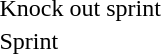<table>
<tr>
<td>Knock out sprint</td>
<td></td>
<td></td>
<td></td>
<td></td>
<td></td>
<td></td>
</tr>
<tr>
<td>Sprint</td>
<td></td>
<td></td>
<td></td>
<td></td>
<td></td>
<td></td>
</tr>
</table>
